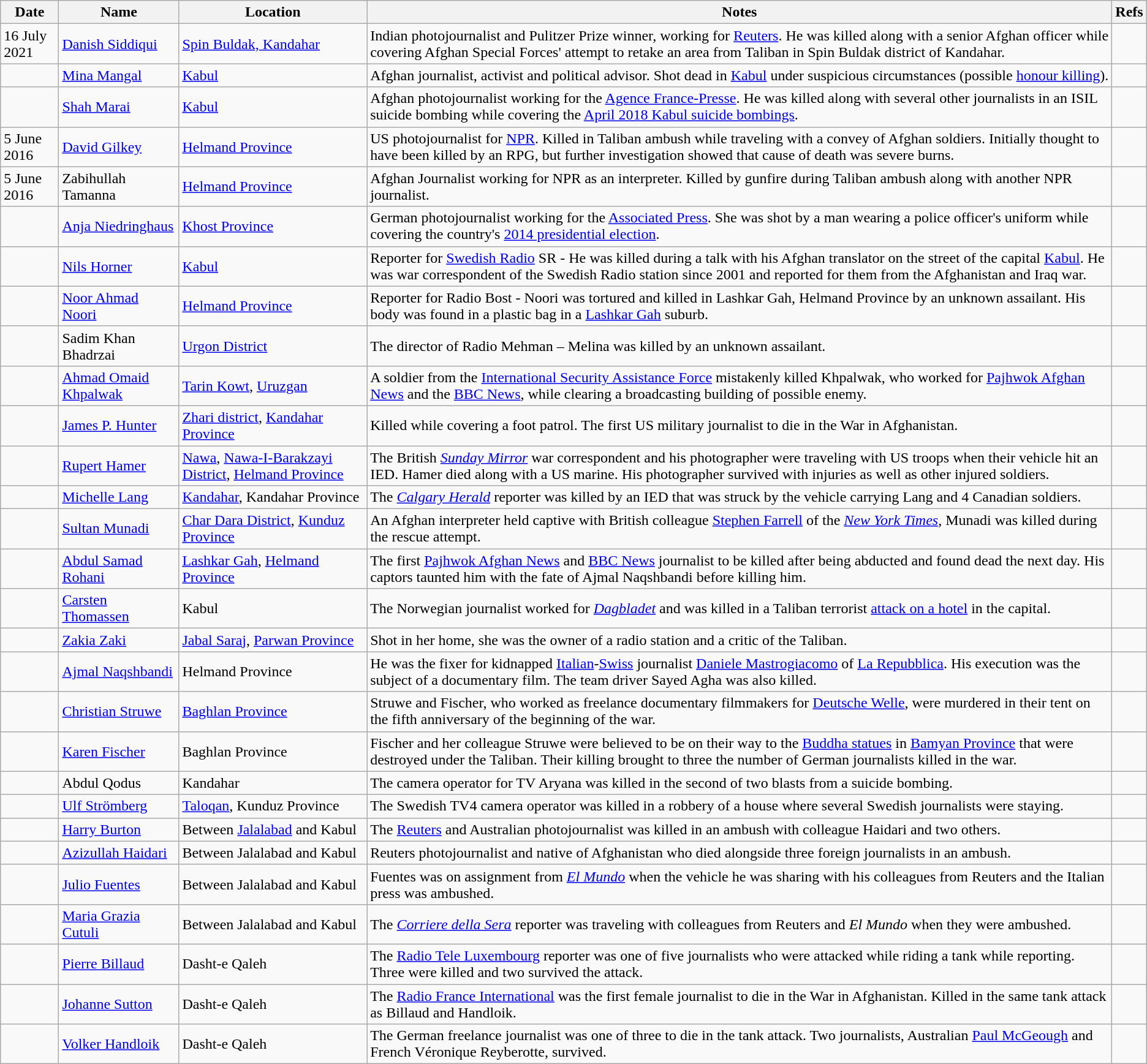<table class="wikitable sortable">
<tr>
<th>Date</th>
<th>Name</th>
<th>Location</th>
<th>Notes</th>
<th>Refs</th>
</tr>
<tr>
<td>16 July 2021</td>
<td><a href='#'>Danish Siddiqui</a> </td>
<td><a href='#'>Spin Buldak, Kandahar</a></td>
<td>Indian photojournalist and Pulitzer Prize winner, working for <a href='#'>Reuters</a>. He was killed along with a senior Afghan officer while covering Afghan Special Forces' attempt to retake an area from Taliban in Spin Buldak district of Kandahar.</td>
<td></td>
</tr>
<tr>
<td></td>
<td><a href='#'>Mina Mangal</a> </td>
<td><a href='#'>Kabul</a></td>
<td>Afghan journalist, activist and political advisor. Shot dead in <a href='#'>Kabul</a> under suspicious circumstances (possible <a href='#'>honour killing</a>).</td>
<td></td>
</tr>
<tr>
<td></td>
<td><a href='#'>Shah Marai</a> </td>
<td><a href='#'>Kabul</a></td>
<td>Afghan photojournalist working for the <a href='#'>Agence France-Presse</a>. He was killed along with several other journalists in an ISIL suicide bombing while covering the <a href='#'>April 2018 Kabul suicide bombings</a>.</td>
<td></td>
</tr>
<tr>
<td>5 June 2016</td>
<td><a href='#'>David Gilkey</a> </td>
<td><a href='#'>Helmand Province</a></td>
<td>US photojournalist for <a href='#'>NPR</a>. Killed in Taliban ambush while traveling with a convey of Afghan soldiers. Initially thought to have been killed by an RPG, but further investigation showed that cause of death was severe burns.</td>
<td></td>
</tr>
<tr>
<td>5 June 2016</td>
<td>Zabihullah Tamanna</td>
<td><a href='#'>Helmand Province</a></td>
<td>Afghan Journalist working for NPR as an interpreter. Killed by gunfire during Taliban ambush along with another NPR journalist.</td>
<td></td>
</tr>
<tr>
<td></td>
<td><a href='#'>Anja Niedringhaus</a></td>
<td><a href='#'>Khost Province</a></td>
<td>German photojournalist working for the <a href='#'>Associated Press</a>. She was shot by a man wearing a police officer's uniform while covering the country's <a href='#'>2014 presidential election</a>.</td>
<td></td>
</tr>
<tr>
<td></td>
<td><a href='#'>Nils Horner</a></td>
<td><a href='#'>Kabul</a></td>
<td>Reporter for <a href='#'>Swedish Radio</a> SR - He was killed during a talk with his Afghan translator on the street of the capital <a href='#'>Kabul</a>. He was war correspondent of the Swedish Radio station since 2001 and reported for them from the Afghanistan and Iraq war.</td>
<td></td>
</tr>
<tr>
<td></td>
<td><a href='#'>Noor Ahmad Noori</a></td>
<td><a href='#'>Helmand Province</a></td>
<td>Reporter for Radio Bost - Noori was tortured and killed in Lashkar Gah, Helmand Province by an unknown assailant. His body was found in a plastic bag in a <a href='#'>Lashkar Gah</a> suburb.</td>
<td></td>
</tr>
<tr>
<td></td>
<td>Sadim Khan Bhadrzai</td>
<td><a href='#'>Urgon District</a></td>
<td>The director of Radio Mehman – Melina was killed by an unknown assailant.</td>
<td></td>
</tr>
<tr>
<td></td>
<td><a href='#'>Ahmad Omaid Khpalwak</a></td>
<td><a href='#'>Tarin Kowt</a>, <a href='#'>Uruzgan</a></td>
<td>A soldier from the <a href='#'>International Security Assistance Force</a> mistakenly killed Khpalwak, who worked for <a href='#'>Pajhwok Afghan News</a> and the <a href='#'>BBC News</a>, while clearing a broadcasting building of possible enemy.</td>
<td></td>
</tr>
<tr>
<td></td>
<td><a href='#'>James P. Hunter</a> </td>
<td><a href='#'>Zhari district</a>, <a href='#'>Kandahar Province</a></td>
<td>Killed while covering a foot patrol. The first US military journalist to die in the War in Afghanistan.</td>
<td></td>
</tr>
<tr>
<td></td>
<td><a href='#'>Rupert Hamer</a> </td>
<td><a href='#'>Nawa</a>, <a href='#'>Nawa-I-Barakzayi District</a>, <a href='#'>Helmand Province</a></td>
<td>The British <em><a href='#'>Sunday Mirror</a></em> war correspondent and his photographer were traveling with US troops when their vehicle hit an IED. Hamer died along with a US marine. His photographer survived with injuries as well as other injured soldiers.</td>
<td></td>
</tr>
<tr>
<td></td>
<td><a href='#'>Michelle Lang</a> </td>
<td><a href='#'>Kandahar</a>, Kandahar Province</td>
<td>The <em><a href='#'>Calgary Herald</a></em> reporter was killed by an IED that was struck by the vehicle carrying Lang and 4 Canadian soldiers.</td>
<td></td>
</tr>
<tr>
<td></td>
<td><a href='#'>Sultan Munadi</a></td>
<td><a href='#'>Char Dara District</a>, <a href='#'>Kunduz Province</a></td>
<td>An Afghan interpreter held captive with British colleague <a href='#'>Stephen Farrell</a> of the <em><a href='#'>New York Times</a></em>, Munadi was killed during the rescue attempt.</td>
<td></td>
</tr>
<tr>
<td></td>
<td><a href='#'>Abdul Samad Rohani</a></td>
<td><a href='#'>Lashkar Gah</a>, <a href='#'>Helmand Province</a></td>
<td>The first <a href='#'>Pajhwok Afghan News</a> and <a href='#'>BBC News</a> journalist to be killed after being abducted and found dead the next day. His captors taunted him with the fate of Ajmal Naqshbandi before killing him.</td>
<td></td>
</tr>
<tr>
<td></td>
<td><a href='#'>Carsten Thomassen</a> </td>
<td>Kabul</td>
<td>The Norwegian journalist worked for <em><a href='#'>Dagbladet</a></em> and was killed in a Taliban terrorist <a href='#'>attack on a hotel</a> in the capital.</td>
<td></td>
</tr>
<tr>
<td></td>
<td><a href='#'>Zakia Zaki</a></td>
<td><a href='#'>Jabal Saraj</a>, <a href='#'>Parwan Province</a></td>
<td>Shot in her home, she was the owner of a radio station and a critic of the Taliban.</td>
<td></td>
</tr>
<tr>
<td></td>
<td><a href='#'>Ajmal Naqshbandi</a></td>
<td>Helmand Province</td>
<td>He was the fixer for kidnapped <a href='#'>Italian</a>-<a href='#'>Swiss</a> journalist <a href='#'>Daniele Mastrogiacomo</a> of <a href='#'>La Repubblica</a>. His execution was the subject of a documentary film. The team driver Sayed Agha was also killed.</td>
<td></td>
</tr>
<tr>
<td></td>
<td><a href='#'>Christian Struwe</a> </td>
<td><a href='#'>Baghlan Province</a></td>
<td>Struwe and Fischer, who worked as freelance documentary filmmakers for <a href='#'>Deutsche Welle</a>, were murdered in their tent on the fifth anniversary of the beginning of the war.</td>
<td></td>
</tr>
<tr>
<td></td>
<td><a href='#'>Karen Fischer</a> </td>
<td>Baghlan Province</td>
<td>Fischer and her colleague Struwe were believed to be on their way to the <a href='#'>Buddha statues</a> in <a href='#'>Bamyan Province</a> that were destroyed under the Taliban. Their killing brought to three the number of German journalists killed in the war.</td>
<td></td>
</tr>
<tr>
<td></td>
<td>Abdul Qodus</td>
<td>Kandahar</td>
<td>The camera operator for TV Aryana was killed in the second of two blasts from a suicide bombing.</td>
<td></td>
</tr>
<tr>
<td></td>
<td><a href='#'>Ulf Strömberg</a> </td>
<td><a href='#'>Taloqan</a>, Kunduz Province</td>
<td>The Swedish TV4 camera operator was killed in a robbery of a house where several Swedish journalists were staying.</td>
<td></td>
</tr>
<tr>
<td></td>
<td><a href='#'>Harry Burton</a> </td>
<td>Between <a href='#'>Jalalabad</a> and Kabul</td>
<td>The <a href='#'>Reuters</a> and Australian photojournalist was killed in an ambush with colleague Haidari and two others.</td>
<td></td>
</tr>
<tr>
<td></td>
<td><a href='#'>Azizullah Haidari</a></td>
<td>Between Jalalabad and Kabul</td>
<td>Reuters photojournalist and native of Afghanistan who died alongside three foreign journalists in an ambush.</td>
<td></td>
</tr>
<tr>
<td></td>
<td><a href='#'>Julio Fuentes</a> </td>
<td>Between Jalalabad and Kabul</td>
<td>Fuentes was on assignment from <em><a href='#'>El Mundo</a></em> when the vehicle he was sharing with his colleagues from Reuters and the Italian press was ambushed.</td>
<td></td>
</tr>
<tr>
<td></td>
<td><a href='#'>Maria Grazia Cutuli</a> </td>
<td>Between Jalalabad and Kabul</td>
<td>The <em><a href='#'>Corriere della Sera</a></em> reporter was traveling with colleagues from Reuters and <em>El Mundo</em> when they were ambushed.</td>
<td></td>
</tr>
<tr>
<td></td>
<td><a href='#'>Pierre Billaud</a> </td>
<td>Dasht-e Qaleh</td>
<td>The <a href='#'>Radio Tele Luxembourg</a> reporter was one of five journalists who were attacked while riding a tank while reporting. Three were killed and two survived the attack.</td>
<td></td>
</tr>
<tr>
<td></td>
<td><a href='#'>Johanne Sutton</a> </td>
<td>Dasht-e Qaleh</td>
<td>The <a href='#'>Radio France International</a> was the first female journalist to die in the War in Afghanistan. Killed in the same tank attack as Billaud and Handloik.</td>
<td></td>
</tr>
<tr>
<td></td>
<td><a href='#'>Volker Handloik</a> </td>
<td>Dasht-e Qaleh</td>
<td>The German freelance journalist was one of three to die in the tank attack. Two journalists, Australian <a href='#'>Paul McGeough</a> and French Véronique Reyberotte, survived.</td>
<td></td>
</tr>
</table>
